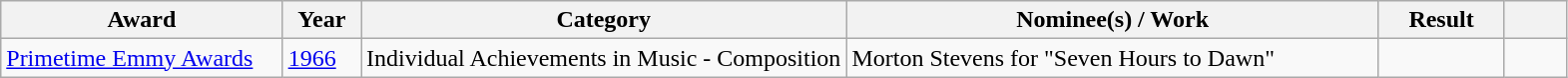<table class="wikitable sortable plainrowheaders">
<tr>
<th scope="col" style="width:18%;">Award</th>
<th scope="col" style="width:5%;">Year</th>
<th scope="col" style="width:31%;">Category</th>
<th scope="col" style="width:34%;">Nominee(s) / Work</th>
<th scope="col" style="width:8%;">Result</th>
<th scope="col" style="width:4%;" class="unsortable"></th>
</tr>
<tr>
<td><a href='#'>Primetime Emmy Awards</a></td>
<td><a href='#'>1966</a></td>
<td>Individual Achievements in Music - Composition</td>
<td>Morton Stevens for "Seven Hours to Dawn"</td>
<td></td>
<td></td>
</tr>
</table>
